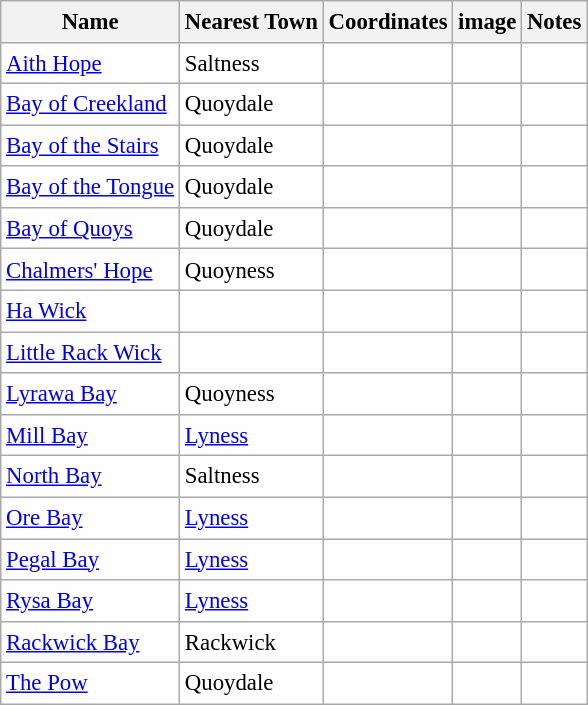<table class="wikitable sortable" style="table-layout:fixed;background-color:#FEFEFE;font-size:95%;padding:0.30em;line-height:1.35em;">
<tr>
<th scope="col">Name</th>
<th scope="col">Nearest Town</th>
<th scope="col" data-sort-type="number">Coordinates</th>
<th scope="col">image</th>
<th class="unsortable">Notes</th>
</tr>
<tr>
<td><a href='#'>Aith Hope</a></td>
<td>Saltness</td>
<td></td>
<td></td>
<td></td>
</tr>
<tr>
<td><a href='#'>Bay of Creekland</a></td>
<td>Quoydale</td>
<td></td>
<td></td>
<td></td>
</tr>
<tr>
<td><a href='#'>Bay of the Stairs</a></td>
<td>Quoydale</td>
<td></td>
<td></td>
<td></td>
</tr>
<tr>
<td><a href='#'>Bay of the Tongue</a></td>
<td>Quoydale</td>
<td></td>
<td></td>
<td></td>
</tr>
<tr>
<td><a href='#'>Bay of Quoys</a></td>
<td>Quoydale</td>
<td></td>
<td></td>
<td></td>
</tr>
<tr>
<td><a href='#'>Chalmers' Hope</a></td>
<td>Quoyness</td>
<td></td>
<td></td>
<td></td>
</tr>
<tr>
<td><a href='#'>Ha Wick</a></td>
<td></td>
<td></td>
<td></td>
<td></td>
</tr>
<tr>
<td><a href='#'>Little Rack Wick</a></td>
<td></td>
<td></td>
<td></td>
<td></td>
</tr>
<tr>
<td><a href='#'>Lyrawa Bay</a></td>
<td>Quoyness</td>
<td></td>
<td></td>
<td></td>
</tr>
<tr>
<td><a href='#'>Mill Bay</a></td>
<td><a href='#'>Lyness</a></td>
<td></td>
<td></td>
<td></td>
</tr>
<tr>
<td><a href='#'>North Bay</a></td>
<td>Saltness</td>
<td></td>
<td></td>
<td></td>
</tr>
<tr>
<td><a href='#'>Ore Bay</a></td>
<td><a href='#'>Lyness</a></td>
<td></td>
<td></td>
<td></td>
</tr>
<tr>
<td><a href='#'>Pegal Bay</a></td>
<td><a href='#'>Lyness</a></td>
<td></td>
<td></td>
<td></td>
</tr>
<tr>
<td><a href='#'>Rysa Bay</a></td>
<td><a href='#'>Lyness</a></td>
<td></td>
<td></td>
<td></td>
</tr>
<tr>
<td><a href='#'>Rackwick Bay</a></td>
<td>Rackwick</td>
<td></td>
<td></td>
<td></td>
</tr>
<tr>
<td><a href='#'>The Pow</a></td>
<td>Quoydale</td>
<td></td>
<td></td>
<td></td>
</tr>
</table>
